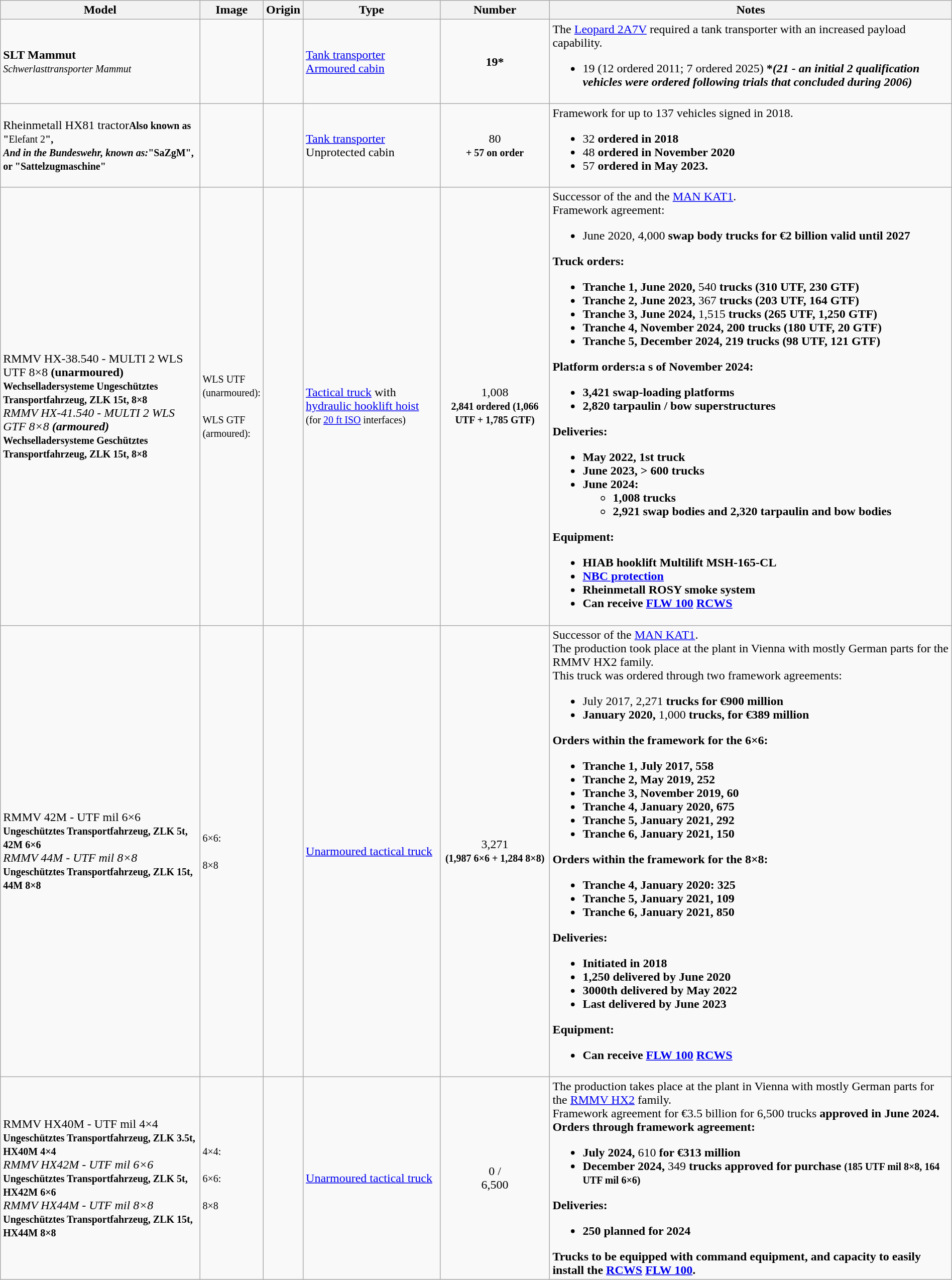<table class="wikitable sortable" style="width:100%;">
<tr>
<th>Model</th>
<th style="width:2%">Image</th>
<th>Origin</th>
<th>Type</th>
<th>Number</th>
<th>Notes</th>
</tr>
<tr>
<td><strong>SLT Mammut</strong><br><small><em>Schwerlasttransporter Mammut</em></small></td>
<td></td>
<td><small></small></td>
<td><a href='#'>Tank transporter</a><br><a href='#'>Armoured cabin</a></td>
<td style="text-align: center;"><strong>19*</strong></td>
<td>The <a href='#'>Leopard 2A7V</a> required a tank transporter with an increased payload capability.<br><ul><li>19 (12 ordered 2011; 7 ordered 2025)   <strong>*<strong><em>(21 - an initial 2 qualification vehicles were ordered following trials that concluded during 2006)<em></li></ul></td>
</tr>
<tr>
<td></strong>Rheinmetall HX81 tractor<strong><small>Also known as </em>"</strong>Elefant 2<strong>",<em></small><br><small>And in the Bundeswehr, known as:</em>"SaZgM", or "Sattelzugmaschine"<em></small></td>
<td></td>
<td><small></small></td>
<td><a href='#'>Tank transporter</a><br>Unprotected cabin</td>
<td style="text-align: center;"></strong>80<strong><br><small>+ 57 on order</small></td>
<td>Framework for up to 137 vehicles signed in 2018.<br><ul><li></strong>32<strong> ordered in 2018</li><li></strong>48<strong> ordered in November 2020</li><li></strong>57<strong> ordered in May 2023.</li></ul></td>
</tr>
<tr>
<td></strong>RMMV HX-38.540 - MULTI 2 WLS UTF 8×8<strong> (unarmoured)<br></em><small>Wechselladersysteme Ungeschütztes Transportfahrzeug, ZLK 15t, 8×8</small><em><br></strong>RMMV HX-41.540 - MULTI 2 WLS GTF 8×8<strong> (armoured)<br></em><small>Wechselladersysteme Geschütztes Transportfahrzeug, ZLK 15t, 8×8</small><em></td>
<td><small>WLS UTF (unarmoured):</small><br><br><small>WLS GTF (armoured):</small><br></td>
<td><small></small><br><small></small></td>
<td><a href='#'>Tactical truck</a> with <a href='#'>hydraulic hooklift hoist</a><br><small>(for <a href='#'>20 ft ISO</a> interfaces)</small></td>
<td style="text-align: center;"></strong>1,008<strong><br><small>2,841 ordered (1,066 UTF  + 1,785 GTF)</small></td>
<td>Successor of the  and the <a href='#'>MAN KAT1</a>.<br>Framework agreement:<ul><li>June 2020, </strong>4,000<strong> swap body trucks for €2 billion valid until 2027</li></ul>Truck orders:<ul><li>Tranche 1, June 2020, </strong>540<strong> trucks (310 UTF, 230 GTF)</li><li>Tranche 2, June 2023, </strong>367<strong> trucks (203 UTF, 164 GTF)</li><li>Tranche 3, June 2024, </strong>1,515<strong> trucks (265 UTF, 1,250 GTF)</li><li>Tranche 4, November 2024, 200 trucks (180 UTF, 20 GTF)</li><li>Tranche 5, December 2024, 219 trucks (98 UTF, 121 GTF)</li></ul>Platform orders:a s of November 2024:<ul><li>3,421 swap-loading platforms</li><li>2,820 tarpaulin / bow superstructures</li></ul>Deliveries:<ul><li>May 2022, 1st truck</li><li>June 2023, > 600 trucks</li><li>June 2024:<ul><li>1,008 trucks</li><li>2,921 swap bodies and 2,320 tarpaulin and bow bodies</li></ul></li></ul>Equipment:<ul><li>HIAB hooklift Multilift MSH-165-CL</li><li><a href='#'>NBC protection</a></li><li>Rheinmetall ROSY smoke system</li><li>Can receive <a href='#'>FLW 100</a> <a href='#'>RCWS</a></li></ul></td>
</tr>
<tr>
<td></strong>RMMV 42M - UTF mil 6×6<strong><br></em><small>Ungeschütztes Transportfahrzeug, ZLK 5t, 42M 6×6</small><em><br></strong>RMMV 44M - UTF mil 8×8<strong><br></em><small>Ungeschütztes Transportfahrzeug, ZLK 15t, 44M 8×8</small><em></td>
<td><small>6×6:</small><br><small></small><br><small>8×8</small><br><small></small></td>
<td><small></small></td>
<td><a href='#'>Unarmoured tactical truck</a></td>
<td style="text-align: center;"></strong>3,271<strong><br><small>(1,987 6×6 + 1,284 8×8)</small></td>
<td>Successor of the <a href='#'>MAN KAT1</a>.<br>The production took place at the plant in Vienna with mostly German parts for the RMMV HX2 family.<br>This truck was ordered through two framework agreements:<ul><li>July 2017, </strong>2,271<strong> trucks for €900 million</li><li>January 2020, </strong>1,000<strong> trucks, for €389 million</li></ul>Orders within the framework for the 6×6:<ul><li>Tranche 1, July 2017, 558</li><li>Tranche 2, May 2019, 252</li><li>Tranche 3, November 2019, 60</li><li>Tranche 4, January 2020, 675</strong><strong></li><li>Tranche 5, January 2021, 292</li><li>Tranche 6, January 2021, 150</li></ul>Orders within the framework for the 8×8:<ul><li>Tranche 4, January 2020: 325</strong><strong></li><li>Tranche 5, January 2021, 109</li><li>Tranche 6, January 2021, 850</li></ul>Deliveries:<ul><li>Initiated in 2018</li><li>1,250 delivered by June 2020</li><li>3000th delivered by May 2022</li><li>Last delivered by June 2023</li></ul>Equipment:<ul><li>Can receive <a href='#'>FLW 100</a> <a href='#'>RCWS</a></li></ul></td>
</tr>
<tr>
<td></strong>RMMV HX40M - UTF mil 4×4<strong><br></em><small>Ungeschütztes Transportfahrzeug, ZLK 3.5t, HX40M 4×4</small><em><br></strong>RMMV HX42M - UTF mil 6×6<strong><br></em><small>Ungeschütztes Transportfahrzeug, ZLK 5t, HX42M 6×6</small><em><br></strong>RMMV HX44M - UTF mil 8×8<strong><br></em><small>Ungeschütztes Transportfahrzeug, ZLK 15t, HX44M 8×8</small><em></td>
<td><small>4×4:</small><br><br><small>6×6:</small><br><small></small><br><small>8×8</small><br><small></small></td>
<td><small></small><br><small></small></td>
<td><a href='#'>Unarmoured tactical truck</a></td>
<td style="text-align: center;"></strong>0 /<strong><br></strong>6,500<strong></td>
<td>The production takes place at the plant in Vienna with mostly German parts for the <a href='#'>RMMV HX2</a> family.<br>Framework agreement for €3.5 billion for </strong>6,500 trucks<strong> approved in June 2024.<br>Orders through framework agreement:<ul><li>July 2024, </strong>610<strong> for €313 million</li><li>December 2024, </strong>349<strong> trucks approved for purchase <small>(185 UTF mil 8×8, 164 UTF mil 6×6)</small></li></ul>Deliveries:<ul><li>250 planned for 2024</li></ul>Trucks to be equipped with command equipment, and capacity to easily install the <a href='#'>RCWS</a> <a href='#'>FLW 100</a>.</td>
</tr>
</table>
